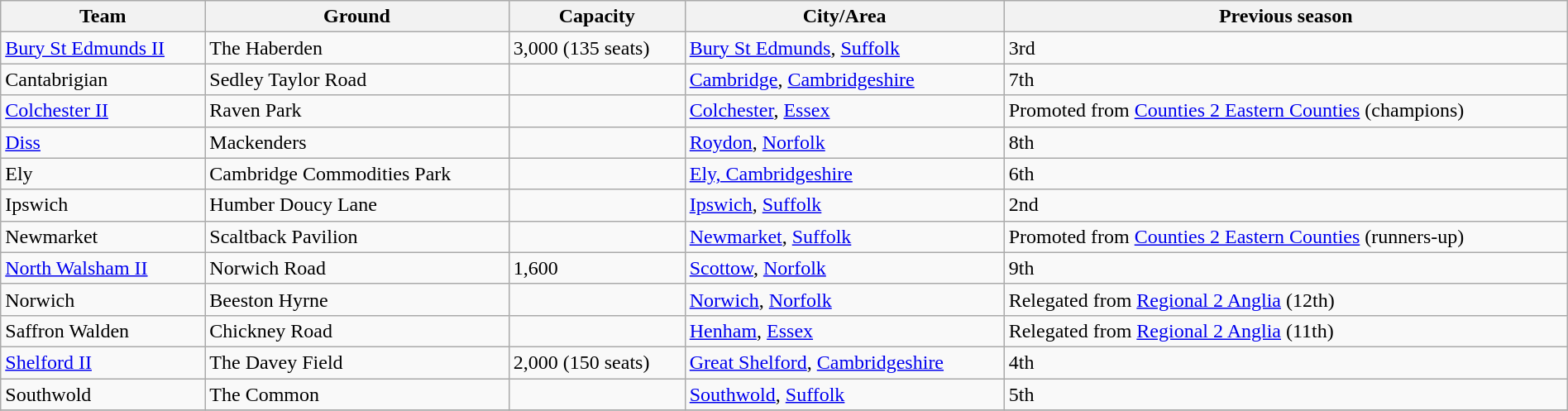<table class="wikitable sortable" width=100%>
<tr>
<th>Team</th>
<th>Ground</th>
<th>Capacity</th>
<th>City/Area</th>
<th>Previous season</th>
</tr>
<tr>
<td><a href='#'>Bury St Edmunds II</a></td>
<td>The Haberden</td>
<td>3,000 (135 seats)</td>
<td><a href='#'>Bury St Edmunds</a>, <a href='#'>Suffolk</a></td>
<td>3rd</td>
</tr>
<tr>
<td>Cantabrigian</td>
<td>Sedley Taylor Road</td>
<td></td>
<td><a href='#'>Cambridge</a>, <a href='#'>Cambridgeshire</a></td>
<td>7th</td>
</tr>
<tr>
<td><a href='#'>Colchester II</a></td>
<td>Raven Park</td>
<td></td>
<td><a href='#'>Colchester</a>, <a href='#'>Essex</a></td>
<td>Promoted from <a href='#'>Counties 2 Eastern Counties</a> (champions)</td>
</tr>
<tr>
<td><a href='#'>Diss</a></td>
<td>Mackenders</td>
<td></td>
<td><a href='#'>Roydon</a>, <a href='#'>Norfolk</a></td>
<td>8th</td>
</tr>
<tr>
<td>Ely</td>
<td>Cambridge Commodities Park</td>
<td></td>
<td><a href='#'>Ely, Cambridgeshire</a></td>
<td>6th</td>
</tr>
<tr>
<td>Ipswich</td>
<td>Humber Doucy Lane</td>
<td></td>
<td><a href='#'>Ipswich</a>, <a href='#'>Suffolk</a></td>
<td>2nd</td>
</tr>
<tr>
<td>Newmarket</td>
<td>Scaltback Pavilion</td>
<td></td>
<td><a href='#'>Newmarket</a>, <a href='#'>Suffolk</a></td>
<td>Promoted from <a href='#'>Counties 2 Eastern Counties</a> (runners-up)</td>
</tr>
<tr>
<td><a href='#'>North Walsham II</a></td>
<td>Norwich Road</td>
<td>1,600</td>
<td><a href='#'>Scottow</a>, <a href='#'>Norfolk</a></td>
<td>9th</td>
</tr>
<tr>
<td>Norwich</td>
<td>Beeston Hyrne</td>
<td></td>
<td><a href='#'>Norwich</a>, <a href='#'>Norfolk</a></td>
<td>Relegated from <a href='#'>Regional 2 Anglia</a> (12th)</td>
</tr>
<tr>
<td>Saffron Walden</td>
<td>Chickney Road</td>
<td></td>
<td><a href='#'>Henham</a>, <a href='#'>Essex</a></td>
<td>Relegated from <a href='#'>Regional 2 Anglia</a> (11th)</td>
</tr>
<tr>
<td><a href='#'>Shelford II</a></td>
<td>The Davey Field</td>
<td>2,000 (150 seats)</td>
<td><a href='#'>Great Shelford</a>, <a href='#'>Cambridgeshire</a></td>
<td>4th</td>
</tr>
<tr>
<td>Southwold</td>
<td>The Common</td>
<td></td>
<td><a href='#'>Southwold</a>, <a href='#'>Suffolk</a></td>
<td>5th</td>
</tr>
<tr>
</tr>
</table>
